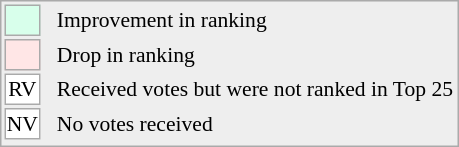<table align="right" style="font-size:90%; border:1px solid #aaaaaa; white-space:nowrap; background:#eeeeee;">
<tr>
<td style="background:#d8ffeb; width:20px; border:1px solid #aaaaaa;"> </td>
<td rowspan="5"> </td>
<td>Improvement in ranking</td>
</tr>
<tr>
<td style="background:#ffe6e6; width:20px; border:1px solid #aaaaaa;"> </td>
<td>Drop in ranking</td>
</tr>
<tr>
<td align="center" style="width:20px; border:1px solid #aaaaaa; background:white;">RV</td>
<td>Received votes but were not ranked in Top 25</td>
</tr>
<tr>
<td align="center" style="width:20px; border:1px solid #aaaaaa; background:white;">NV</td>
<td>No votes received</td>
</tr>
<tr>
</tr>
</table>
